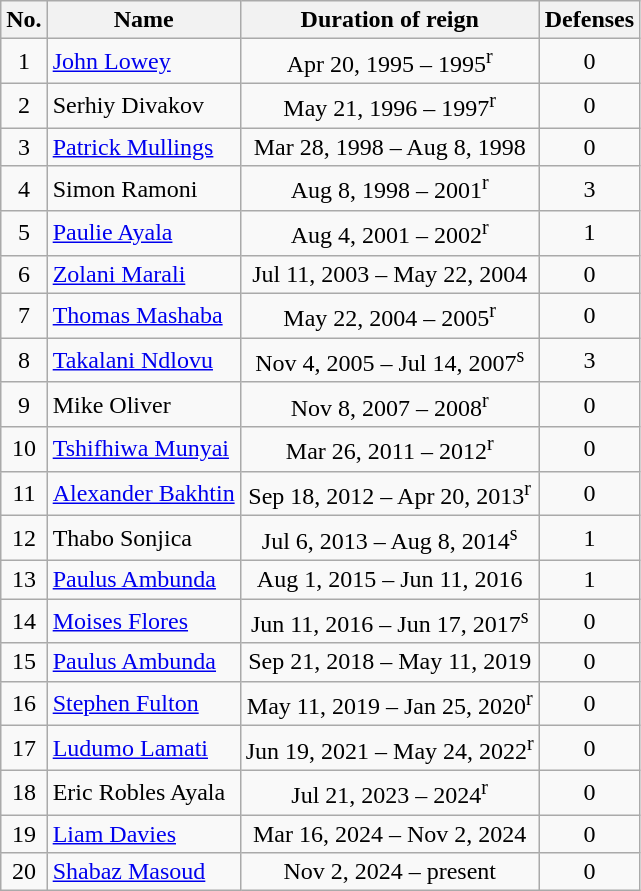<table class="wikitable" style="text-align:center;">
<tr>
<th>No.</th>
<th>Name</th>
<th>Duration of reign</th>
<th>Defenses</th>
</tr>
<tr>
<td>1</td>
<td align=left> <a href='#'>John Lowey</a></td>
<td>Apr 20, 1995 – 1995<sup>r</sup></td>
<td>0</td>
</tr>
<tr>
<td>2</td>
<td align=left> Serhiy Divakov</td>
<td>May 21, 1996 – 1997<sup>r</sup></td>
<td>0</td>
</tr>
<tr>
<td>3</td>
<td align=left> <a href='#'>Patrick Mullings</a></td>
<td>Mar 28, 1998 – Aug 8, 1998</td>
<td>0</td>
</tr>
<tr>
<td>4</td>
<td align=left> Simon Ramoni</td>
<td>Aug 8, 1998 – 2001<sup>r</sup></td>
<td>3</td>
</tr>
<tr>
<td>5</td>
<td align=left> <a href='#'>Paulie Ayala</a></td>
<td>Aug 4, 2001 – 2002<sup>r</sup></td>
<td>1</td>
</tr>
<tr>
<td>6</td>
<td align=left> <a href='#'>Zolani Marali</a></td>
<td>Jul 11, 2003 – May 22, 2004</td>
<td>0</td>
</tr>
<tr>
<td>7</td>
<td align=left> <a href='#'>Thomas Mashaba</a></td>
<td>May 22, 2004 – 2005<sup>r</sup></td>
<td>0</td>
</tr>
<tr>
<td>8</td>
<td align=left> <a href='#'>Takalani Ndlovu</a></td>
<td>Nov 4, 2005 – Jul 14, 2007<sup>s</sup></td>
<td>3</td>
</tr>
<tr>
<td>9</td>
<td align=left> Mike Oliver</td>
<td>Nov 8, 2007 – 2008<sup>r</sup></td>
<td>0</td>
</tr>
<tr>
<td>10</td>
<td align=left> <a href='#'>Tshifhiwa Munyai</a></td>
<td>Mar 26, 2011 – 2012<sup>r</sup></td>
<td>0</td>
</tr>
<tr>
<td>11</td>
<td align=left> <a href='#'>Alexander Bakhtin</a></td>
<td>Sep 18, 2012 – Apr 20, 2013<sup>r</sup></td>
<td>0</td>
</tr>
<tr>
<td>12</td>
<td align=left> Thabo Sonjica</td>
<td>Jul 6, 2013 – Aug 8, 2014<sup>s</sup></td>
<td>1</td>
</tr>
<tr>
<td>13</td>
<td align=left> <a href='#'>Paulus Ambunda</a></td>
<td>Aug 1, 2015 – Jun 11, 2016</td>
<td>1</td>
</tr>
<tr>
<td>14</td>
<td align=left> <a href='#'>Moises Flores</a></td>
<td>Jun 11, 2016 – Jun 17, 2017<sup>s</sup></td>
<td>0</td>
</tr>
<tr>
<td>15</td>
<td align=left> <a href='#'>Paulus Ambunda</a></td>
<td>Sep 21, 2018 – May 11, 2019</td>
<td>0</td>
</tr>
<tr>
<td>16</td>
<td align=left> <a href='#'>Stephen Fulton</a></td>
<td>May 11, 2019 – Jan 25, 2020<sup>r</sup></td>
<td>0</td>
</tr>
<tr>
<td>17</td>
<td align=left> <a href='#'>Ludumo Lamati</a></td>
<td>Jun 19, 2021 – May 24, 2022<sup>r</sup></td>
<td>0</td>
</tr>
<tr>
<td>18</td>
<td align=left> Eric Robles Ayala</td>
<td>Jul 21, 2023 – 2024<sup>r</sup></td>
<td>0</td>
</tr>
<tr>
<td>19</td>
<td align=left> <a href='#'>Liam Davies</a></td>
<td>Mar 16, 2024 – Nov 2, 2024</td>
<td>0</td>
</tr>
<tr>
<td>20</td>
<td align=left> <a href='#'>Shabaz Masoud</a></td>
<td>Nov 2, 2024 – present</td>
<td>0</td>
</tr>
</table>
